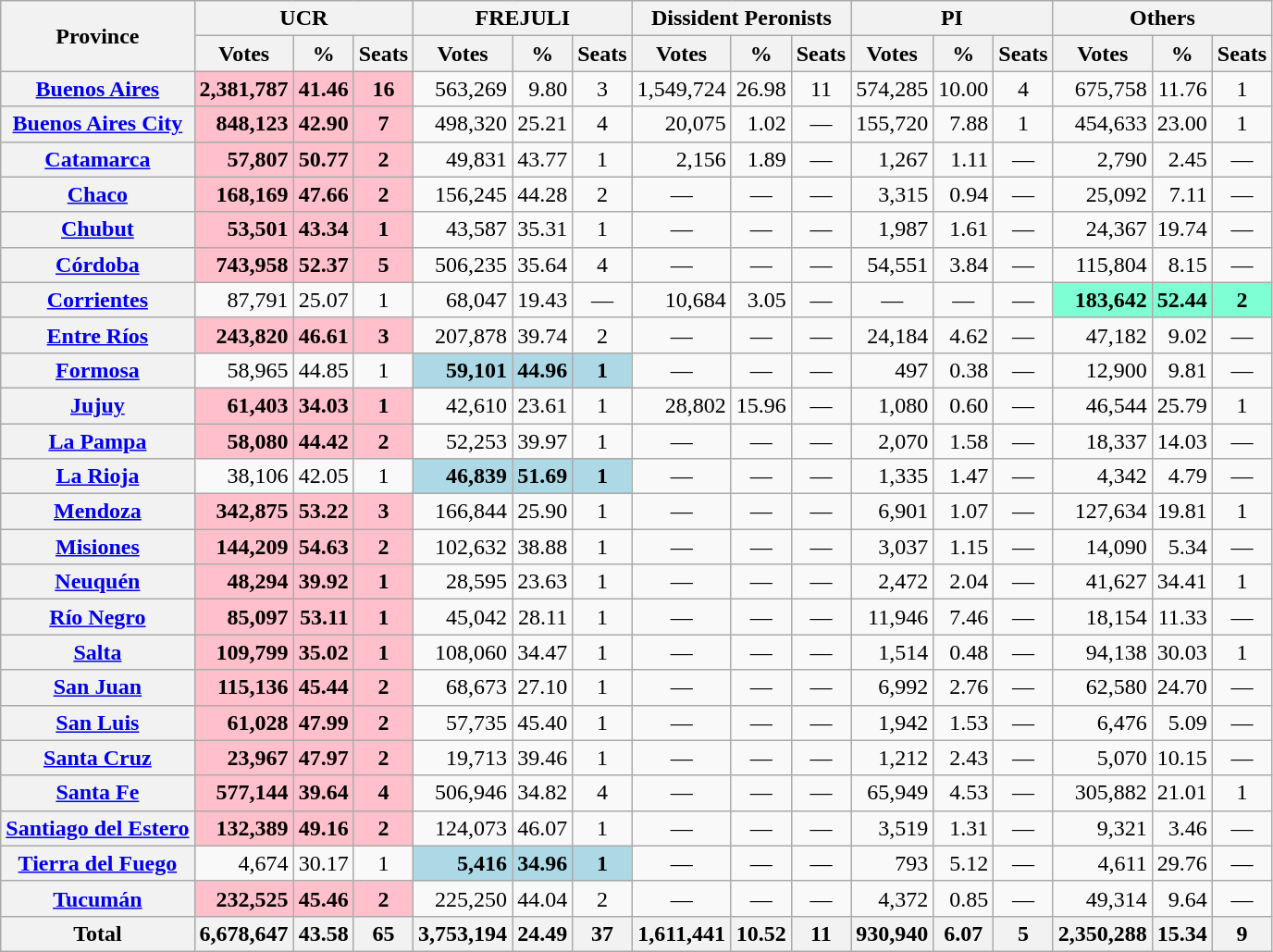<table class="wikitable sortable plainrowheaders" style="text-align:right;">
<tr>
<th rowspan=2>Province</th>
<th colspan=3>UCR</th>
<th colspan=3>FREJULI</th>
<th colspan=3>Dissident Peronists</th>
<th colspan=3>PI</th>
<th colspan=3>Others</th>
</tr>
<tr>
<th>Votes</th>
<th>%</th>
<th>Seats</th>
<th>Votes</th>
<th>%</th>
<th>Seats</th>
<th>Votes</th>
<th>%</th>
<th>Seats</th>
<th>Votes</th>
<th>%</th>
<th>Seats</th>
<th>Votes</th>
<th>%</th>
<th>Seats</th>
</tr>
<tr>
<th scope=row><a href='#'>Buenos Aires</a></th>
<td bgcolor=pink><strong>2,381,787</strong></td>
<td bgcolor=pink><strong>41.46</strong></td>
<td align=center bgcolor=pink><strong>16</strong></td>
<td>563,269</td>
<td>9.80</td>
<td align=center>3</td>
<td>1,549,724</td>
<td>26.98</td>
<td align=center>11</td>
<td>574,285</td>
<td>10.00</td>
<td align=center>4</td>
<td>675,758</td>
<td>11.76</td>
<td align=center>1</td>
</tr>
<tr>
<th scope=row><a href='#'>Buenos Aires City</a></th>
<td bgcolor=pink><strong>848,123</strong></td>
<td bgcolor=pink><strong>42.90</strong></td>
<td align=center bgcolor=pink><strong>7</strong></td>
<td>498,320</td>
<td>25.21</td>
<td align=center>4</td>
<td>20,075</td>
<td>1.02</td>
<td align=center>—</td>
<td>155,720</td>
<td>7.88</td>
<td align=center>1</td>
<td>454,633</td>
<td>23.00</td>
<td align=center>1</td>
</tr>
<tr>
<th scope=row><a href='#'>Catamarca</a></th>
<td bgcolor=pink><strong>57,807</strong></td>
<td bgcolor=pink><strong>50.77</strong></td>
<td align=center bgcolor=pink><strong>2</strong></td>
<td>49,831</td>
<td>43.77</td>
<td align=center>1</td>
<td>2,156</td>
<td>1.89</td>
<td align=center>—</td>
<td>1,267</td>
<td>1.11</td>
<td align=center>—</td>
<td>2,790</td>
<td>2.45</td>
<td align=center>—</td>
</tr>
<tr>
<th scope=row><a href='#'>Chaco</a></th>
<td bgcolor=pink><strong>168,169</strong></td>
<td bgcolor=pink><strong>47.66</strong></td>
<td align=center bgcolor=pink><strong>2</strong></td>
<td>156,245</td>
<td>44.28</td>
<td align=center>2</td>
<td align=center>—</td>
<td align=center>—</td>
<td align=center>—</td>
<td>3,315</td>
<td>0.94</td>
<td align=center>—</td>
<td>25,092</td>
<td>7.11</td>
<td align=center>—</td>
</tr>
<tr>
<th scope=row><a href='#'>Chubut</a></th>
<td bgcolor=pink><strong>53,501</strong></td>
<td bgcolor=pink><strong>43.34</strong></td>
<td align=center bgcolor=pink><strong>1</strong></td>
<td>43,587</td>
<td>35.31</td>
<td align=center>1</td>
<td align=center>—</td>
<td align=center>—</td>
<td align=center>—</td>
<td>1,987</td>
<td>1.61</td>
<td align=center>—</td>
<td>24,367</td>
<td>19.74</td>
<td align=center>—</td>
</tr>
<tr>
<th scope=row><a href='#'>Córdoba</a></th>
<td bgcolor=pink><strong>743,958</strong></td>
<td bgcolor=pink><strong>52.37</strong></td>
<td align=center bgcolor=pink><strong>5</strong></td>
<td>506,235</td>
<td>35.64</td>
<td align=center>4</td>
<td align=center>—</td>
<td align=center>—</td>
<td align=center>—</td>
<td>54,551</td>
<td>3.84</td>
<td align=center>—</td>
<td>115,804</td>
<td>8.15</td>
<td align=center>—</td>
</tr>
<tr>
<th scope=row><a href='#'>Corrientes</a></th>
<td>87,791</td>
<td>25.07</td>
<td align=center>1</td>
<td>68,047</td>
<td>19.43</td>
<td align=center>—</td>
<td>10,684</td>
<td>3.05</td>
<td align=center>—</td>
<td align=center>—</td>
<td align=center>—</td>
<td align=center>—</td>
<td bgcolor=Aquamarine><strong>183,642</strong></td>
<td bgcolor=Aquamarine><strong>52.44</strong></td>
<td align=center bgcolor=Aquamarine><strong>2</strong></td>
</tr>
<tr>
<th scope=row><a href='#'>Entre Ríos</a></th>
<td bgcolor=pink><strong>243,820</strong></td>
<td bgcolor=pink><strong>46.61</strong></td>
<td align=center bgcolor=pink><strong>3</strong></td>
<td>207,878</td>
<td>39.74</td>
<td align=center>2</td>
<td align=center>—</td>
<td align=center>—</td>
<td align=center>—</td>
<td>24,184</td>
<td>4.62</td>
<td align=center>—</td>
<td>47,182</td>
<td>9.02</td>
<td align=center>—</td>
</tr>
<tr>
<th scope=row><a href='#'>Formosa</a></th>
<td>58,965</td>
<td>44.85</td>
<td align=center>1</td>
<td bgcolor=lightblue><strong>59,101</strong></td>
<td bgcolor=lightblue><strong>44.96</strong></td>
<td align=center bgcolor=lightblue><strong>1</strong></td>
<td align=center>—</td>
<td align=center>—</td>
<td align=center>—</td>
<td>497</td>
<td>0.38</td>
<td align=center>—</td>
<td>12,900</td>
<td>9.81</td>
<td align=center>—</td>
</tr>
<tr>
<th scope=row><a href='#'>Jujuy</a></th>
<td bgcolor=pink><strong>61,403</strong></td>
<td bgcolor=pink><strong>34.03</strong></td>
<td align=center bgcolor=pink><strong>1</strong></td>
<td>42,610</td>
<td>23.61</td>
<td align=center>1</td>
<td>28,802</td>
<td>15.96</td>
<td align=center>—</td>
<td>1,080</td>
<td>0.60</td>
<td align=center>—</td>
<td>46,544</td>
<td>25.79</td>
<td align=center>1</td>
</tr>
<tr>
<th scope=row><a href='#'>La Pampa</a></th>
<td bgcolor=pink><strong>58,080</strong></td>
<td bgcolor=pink><strong>44.42</strong></td>
<td align=center bgcolor=pink><strong>2</strong></td>
<td>52,253</td>
<td>39.97</td>
<td align=center>1</td>
<td align=center>—</td>
<td align=center>—</td>
<td align=center>—</td>
<td>2,070</td>
<td>1.58</td>
<td align=center>—</td>
<td>18,337</td>
<td>14.03</td>
<td align=center>—</td>
</tr>
<tr>
<th scope=row><a href='#'>La Rioja</a></th>
<td>38,106</td>
<td>42.05</td>
<td align=center>1</td>
<td bgcolor=lightblue><strong>46,839</strong></td>
<td bgcolor=lightblue><strong>51.69</strong></td>
<td align=center bgcolor=lightblue><strong>1</strong></td>
<td align=center>—</td>
<td align=center>—</td>
<td align=center>—</td>
<td>1,335</td>
<td>1.47</td>
<td align=center>—</td>
<td>4,342</td>
<td>4.79</td>
<td align=center>—</td>
</tr>
<tr>
<th scope=row><a href='#'>Mendoza</a></th>
<td bgcolor=pink><strong>342,875</strong></td>
<td bgcolor=pink><strong>53.22</strong></td>
<td align=center bgcolor=pink><strong>3</strong></td>
<td>166,844</td>
<td>25.90</td>
<td align=center>1</td>
<td align=center>—</td>
<td align=center>—</td>
<td align=center>—</td>
<td>6,901</td>
<td>1.07</td>
<td align=center>—</td>
<td>127,634</td>
<td>19.81</td>
<td align=center>1</td>
</tr>
<tr>
<th scope=row><a href='#'>Misiones</a></th>
<td bgcolor=pink><strong>144,209</strong></td>
<td bgcolor=pink><strong>54.63</strong></td>
<td align=center bgcolor=pink><strong>2</strong></td>
<td>102,632</td>
<td>38.88</td>
<td align=center>1</td>
<td align=center>—</td>
<td align=center>—</td>
<td align=center>—</td>
<td>3,037</td>
<td>1.15</td>
<td align=center>—</td>
<td>14,090</td>
<td>5.34</td>
<td align=center>—</td>
</tr>
<tr>
<th scope=row><a href='#'>Neuquén</a></th>
<td bgcolor=pink><strong>48,294</strong></td>
<td bgcolor=pink><strong>39.92</strong></td>
<td align=center bgcolor=pink><strong>1</strong></td>
<td>28,595</td>
<td>23.63</td>
<td align=center>1</td>
<td align=center>—</td>
<td align=center>—</td>
<td align=center>—</td>
<td>2,472</td>
<td>2.04</td>
<td align=center>—</td>
<td>41,627</td>
<td>34.41</td>
<td align=center>1</td>
</tr>
<tr>
<th scope=row><a href='#'>Río Negro</a></th>
<td bgcolor=pink><strong>85,097</strong></td>
<td bgcolor=pink><strong>53.11</strong></td>
<td align=center bgcolor=pink><strong>1</strong></td>
<td>45,042</td>
<td>28.11</td>
<td align=center>1</td>
<td align=center>—</td>
<td align=center>—</td>
<td align=center>—</td>
<td>11,946</td>
<td>7.46</td>
<td align=center>—</td>
<td>18,154</td>
<td>11.33</td>
<td align=center>—</td>
</tr>
<tr>
<th scope=row><a href='#'>Salta</a></th>
<td bgcolor=pink><strong>109,799</strong></td>
<td bgcolor=pink><strong>35.02</strong></td>
<td align=center bgcolor=pink><strong>1</strong></td>
<td>108,060</td>
<td>34.47</td>
<td align=center>1</td>
<td align=center>—</td>
<td align=center>—</td>
<td align=center>—</td>
<td>1,514</td>
<td>0.48</td>
<td align=center>—</td>
<td>94,138</td>
<td>30.03</td>
<td align=center>1</td>
</tr>
<tr>
<th scope=row><a href='#'>San Juan</a></th>
<td bgcolor=pink><strong>115,136</strong></td>
<td bgcolor=pink><strong>45.44</strong></td>
<td align=center bgcolor=pink><strong>2</strong></td>
<td>68,673</td>
<td>27.10</td>
<td align=center>1</td>
<td align=center>—</td>
<td align=center>—</td>
<td align=center>—</td>
<td>6,992</td>
<td>2.76</td>
<td align=center>—</td>
<td>62,580</td>
<td>24.70</td>
<td align=center>—</td>
</tr>
<tr>
<th scope=row><a href='#'>San Luis</a></th>
<td bgcolor=pink><strong>61,028</strong></td>
<td bgcolor=pink><strong>47.99</strong></td>
<td align=center bgcolor=pink><strong>2</strong></td>
<td>57,735</td>
<td>45.40</td>
<td align=center>1</td>
<td align=center>—</td>
<td align=center>—</td>
<td align=center>—</td>
<td>1,942</td>
<td>1.53</td>
<td align=center>—</td>
<td>6,476</td>
<td>5.09</td>
<td align=center>—</td>
</tr>
<tr>
<th scope=row><a href='#'>Santa Cruz</a></th>
<td bgcolor=pink><strong>23,967</strong></td>
<td bgcolor=pink><strong>47.97</strong></td>
<td align=center bgcolor=pink><strong>2</strong></td>
<td>19,713</td>
<td>39.46</td>
<td align=center>1</td>
<td align=center>—</td>
<td align=center>—</td>
<td align=center>—</td>
<td>1,212</td>
<td>2.43</td>
<td align=center>—</td>
<td>5,070</td>
<td>10.15</td>
<td align=center>—</td>
</tr>
<tr>
<th scope=row><a href='#'>Santa Fe</a></th>
<td bgcolor=pink><strong>577,144</strong></td>
<td bgcolor=pink><strong>39.64</strong></td>
<td align=center bgcolor=pink><strong>4</strong></td>
<td>506,946</td>
<td>34.82</td>
<td align=center>4</td>
<td align=center>—</td>
<td align=center>—</td>
<td align=center>—</td>
<td>65,949</td>
<td>4.53</td>
<td align=center>—</td>
<td>305,882</td>
<td>21.01</td>
<td align=center>1</td>
</tr>
<tr>
<th scope=row><a href='#'>Santiago del Estero</a></th>
<td bgcolor=pink><strong>132,389</strong></td>
<td bgcolor=pink><strong>49.16</strong></td>
<td align=center bgcolor=pink><strong>2</strong></td>
<td>124,073</td>
<td>46.07</td>
<td align=center>1</td>
<td align=center>—</td>
<td align=center>—</td>
<td align=center>—</td>
<td>3,519</td>
<td>1.31</td>
<td align=center>—</td>
<td>9,321</td>
<td>3.46</td>
<td align=center>—</td>
</tr>
<tr>
<th scope=row><a href='#'>Tierra del Fuego</a></th>
<td>4,674</td>
<td>30.17</td>
<td align=center>1</td>
<td bgcolor=lightblue><strong>5,416</strong></td>
<td bgcolor=lightblue><strong>34.96</strong></td>
<td align=center bgcolor=lightblue><strong>1</strong></td>
<td align=center>—</td>
<td align=center>—</td>
<td align=center>—</td>
<td>793</td>
<td>5.12</td>
<td align=center>—</td>
<td>4,611</td>
<td>29.76</td>
<td align=center>—</td>
</tr>
<tr>
<th scope=row><a href='#'>Tucumán</a></th>
<td bgcolor=pink><strong>232,525</strong></td>
<td bgcolor=pink><strong>45.46</strong></td>
<td align=center bgcolor=pink><strong>2</strong></td>
<td>225,250</td>
<td>44.04</td>
<td align=center>2</td>
<td align=center>—</td>
<td align=center>—</td>
<td align=center>—</td>
<td>4,372</td>
<td>0.85</td>
<td align=center>—</td>
<td>49,314</td>
<td>9.64</td>
<td align=center>—</td>
</tr>
<tr>
<th>Total</th>
<th>6,678,647</th>
<th>43.58</th>
<th>65</th>
<th>3,753,194</th>
<th>24.49</th>
<th>37</th>
<th>1,611,441</th>
<th>10.52</th>
<th>11</th>
<th>930,940</th>
<th>6.07</th>
<th>5</th>
<th>2,350,288</th>
<th>15.34</th>
<th>9</th>
</tr>
</table>
